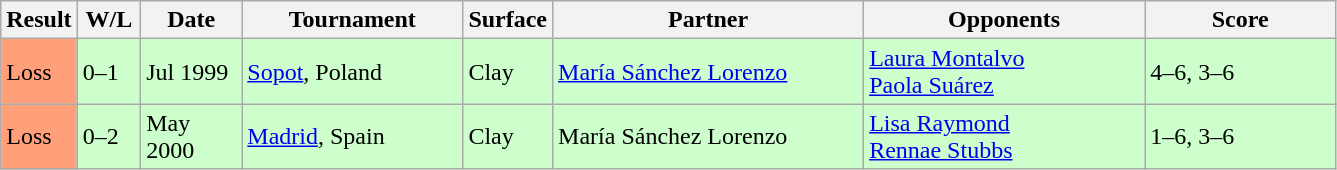<table class="sortable wikitable">
<tr>
<th style="width:40px">Result</th>
<th style="width:35px" class="unsortable">W/L</th>
<th style="width:60px">Date</th>
<th style="width:140px">Tournament</th>
<th style="width:50px">Surface</th>
<th style="width:200px">Partner</th>
<th style="width:180px">Opponents</th>
<th style="width:120px" class="unsortable">Score</th>
</tr>
<tr style="background:#ccffcc;">
<td style="background:#ffa07a;">Loss</td>
<td>0–1</td>
<td>Jul 1999</td>
<td><a href='#'>Sopot</a>, Poland</td>
<td>Clay</td>
<td> <a href='#'>María Sánchez Lorenzo</a></td>
<td> <a href='#'>Laura Montalvo</a> <br>  <a href='#'>Paola Suárez</a></td>
<td>4–6, 3–6</td>
</tr>
<tr style="background:#ccffcc;">
<td style="background:#ffa07a;">Loss</td>
<td>0–2</td>
<td>May 2000</td>
<td><a href='#'>Madrid</a>, Spain</td>
<td>Clay</td>
<td> María Sánchez Lorenzo</td>
<td> <a href='#'>Lisa Raymond</a> <br>  <a href='#'>Rennae Stubbs</a></td>
<td>1–6, 3–6</td>
</tr>
</table>
